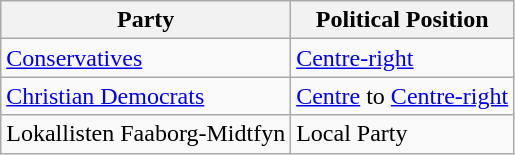<table class="wikitable mw-collapsible mw-collapsed">
<tr>
<th>Party</th>
<th>Political Position</th>
</tr>
<tr>
<td><a href='#'>Conservatives</a></td>
<td><a href='#'>Centre-right</a></td>
</tr>
<tr>
<td><a href='#'>Christian Democrats</a></td>
<td><a href='#'>Centre</a> to <a href='#'>Centre-right</a></td>
</tr>
<tr>
<td>Lokallisten Faaborg-Midtfyn</td>
<td>Local Party</td>
</tr>
</table>
